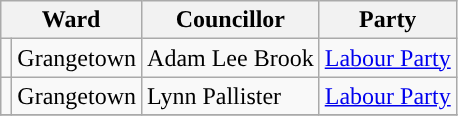<table class="wikitable">
<tr>
<th colspan="2">Ward</th>
<th>Councillor</th>
<th>Party</th>
</tr>
<tr>
<td style="background-color: "></td>
<td>Grangetown</td>
<td>Adam Lee Brook</td>
<td><a href='#'>Labour Party</a></td>
</tr>
<tr>
<td style="background-color: "></td>
<td>Grangetown</td>
<td>Lynn Pallister</td>
<td><a href='#'>Labour Party</a></td>
</tr>
<tr>
</tr>
</table>
